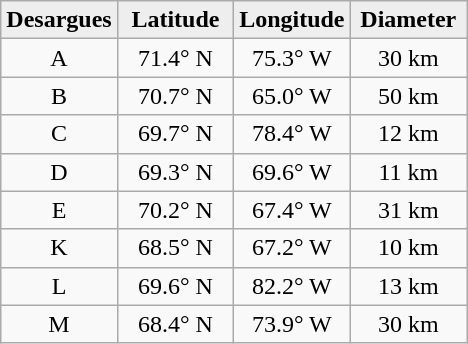<table class="wikitable">
<tr>
<th width="25%" style="background:#eeeeee;">Desargues</th>
<th width="25%" style="background:#eeeeee;">Latitude</th>
<th width="25%" style="background:#eeeeee;">Longitude</th>
<th width="25%" style="background:#eeeeee;">Diameter</th>
</tr>
<tr>
<td align="center">A</td>
<td align="center">71.4° N</td>
<td align="center">75.3° W</td>
<td align="center">30 km</td>
</tr>
<tr>
<td align="center">B</td>
<td align="center">70.7° N</td>
<td align="center">65.0° W</td>
<td align="center">50 km</td>
</tr>
<tr>
<td align="center">C</td>
<td align="center">69.7° N</td>
<td align="center">78.4° W</td>
<td align="center">12 km</td>
</tr>
<tr>
<td align="center">D</td>
<td align="center">69.3° N</td>
<td align="center">69.6° W</td>
<td align="center">11 km</td>
</tr>
<tr>
<td align="center">E</td>
<td align="center">70.2° N</td>
<td align="center">67.4° W</td>
<td align="center">31 km</td>
</tr>
<tr>
<td align="center">K</td>
<td align="center">68.5° N</td>
<td align="center">67.2° W</td>
<td align="center">10 km</td>
</tr>
<tr>
<td align="center">L</td>
<td align="center">69.6° N</td>
<td align="center">82.2° W</td>
<td align="center">13 km</td>
</tr>
<tr>
<td align="center">M</td>
<td align="center">68.4° N</td>
<td align="center">73.9° W</td>
<td align="center">30 km</td>
</tr>
</table>
